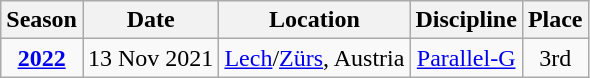<table class=wikitable style="text-align:center">
<tr>
<th>Season</th>
<th>Date</th>
<th>Location</th>
<th>Discipline</th>
<th>Place</th>
</tr>
<tr>
<td><strong><a href='#'>2022</a></strong></td>
<td align=right>13 Nov 2021</td>
<td align=left> <a href='#'>Lech</a>/<a href='#'>Zürs</a>, Austria</td>
<td><a href='#'>Parallel-G</a></td>
<td>3rd</td>
</tr>
</table>
